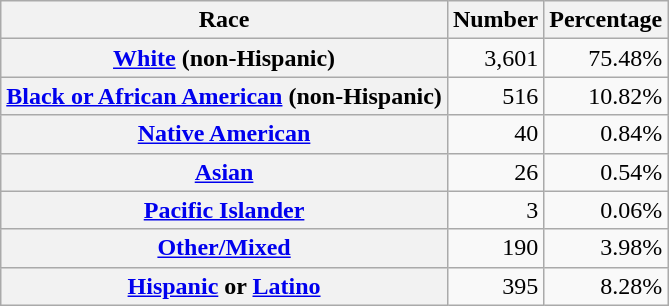<table class="wikitable" style="text-align:right">
<tr>
<th scope="col">Race</th>
<th scope="col">Number</th>
<th scope="col">Percentage</th>
</tr>
<tr>
<th scope="row"><a href='#'>White</a> (non-Hispanic)</th>
<td>3,601</td>
<td>75.48%</td>
</tr>
<tr>
<th scope="row"><a href='#'>Black or African American</a> (non-Hispanic)</th>
<td>516</td>
<td>10.82%</td>
</tr>
<tr>
<th scope="row"><a href='#'>Native American</a></th>
<td>40</td>
<td>0.84%</td>
</tr>
<tr>
<th scope="row"><a href='#'>Asian</a></th>
<td>26</td>
<td>0.54%</td>
</tr>
<tr>
<th scope="row"><a href='#'>Pacific Islander</a></th>
<td>3</td>
<td>0.06%</td>
</tr>
<tr>
<th scope="row"><a href='#'>Other/Mixed</a></th>
<td>190</td>
<td>3.98%</td>
</tr>
<tr>
<th scope="row"><a href='#'>Hispanic</a> or <a href='#'>Latino</a></th>
<td>395</td>
<td>8.28%</td>
</tr>
</table>
